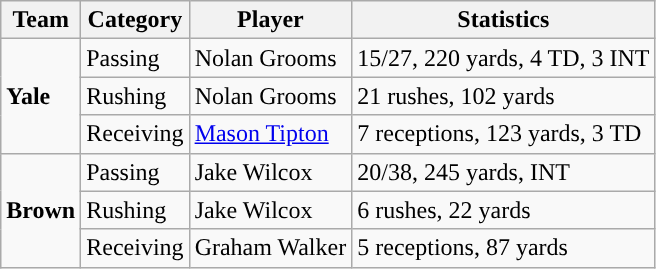<table class="wikitable" style="float: left;">
<tr>
<th>Team</th>
<th>Category</th>
<th>Player</th>
<th>Statistics</th>
</tr>
<tr>
<td rowspan=3><strong>Yale</strong></td>
<td>Passing</td>
<td>Nolan Grooms</td>
<td>15/27, 220 yards, 4 TD, 3 INT</td>
</tr>
<tr>
<td>Rushing</td>
<td>Nolan Grooms</td>
<td>21 rushes, 102 yards</td>
</tr>
<tr>
<td>Receiving</td>
<td><a href='#'>Mason Tipton</a></td>
<td>7 receptions, 123 yards, 3 TD</td>
</tr>
<tr>
<td rowspan=3><strong>Brown</strong></td>
<td>Passing</td>
<td>Jake Wilcox</td>
<td>20/38, 245 yards, INT</td>
</tr>
<tr>
<td>Rushing</td>
<td>Jake Wilcox</td>
<td>6 rushes, 22 yards</td>
</tr>
<tr>
<td>Receiving</td>
<td>Graham Walker</td>
<td>5 receptions, 87 yards</td>
</tr>
</table>
